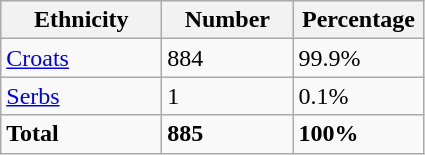<table class="wikitable">
<tr>
<th width="100px">Ethnicity</th>
<th width="80px">Number</th>
<th width="80px">Percentage</th>
</tr>
<tr>
<td><a href='#'>Croats</a></td>
<td>884</td>
<td>99.9%</td>
</tr>
<tr>
<td><a href='#'>Serbs</a></td>
<td>1</td>
<td>0.1%</td>
</tr>
<tr>
<td><strong>Total</strong></td>
<td><strong>885</strong></td>
<td><strong>100%</strong></td>
</tr>
</table>
